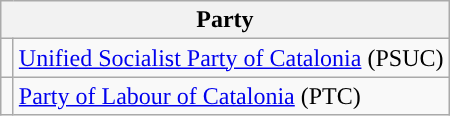<table class="wikitable" style="text-align:left;">
<tr>
<th colspan="2">Party</th>
</tr>
<tr>
<td width="1"></td>
<td><a href='#'>Unified Socialist Party of Catalonia</a> (PSUC)</td>
</tr>
<tr>
<td></td>
<td><a href='#'>Party of Labour of Catalonia</a> (PTC)</td>
</tr>
</table>
